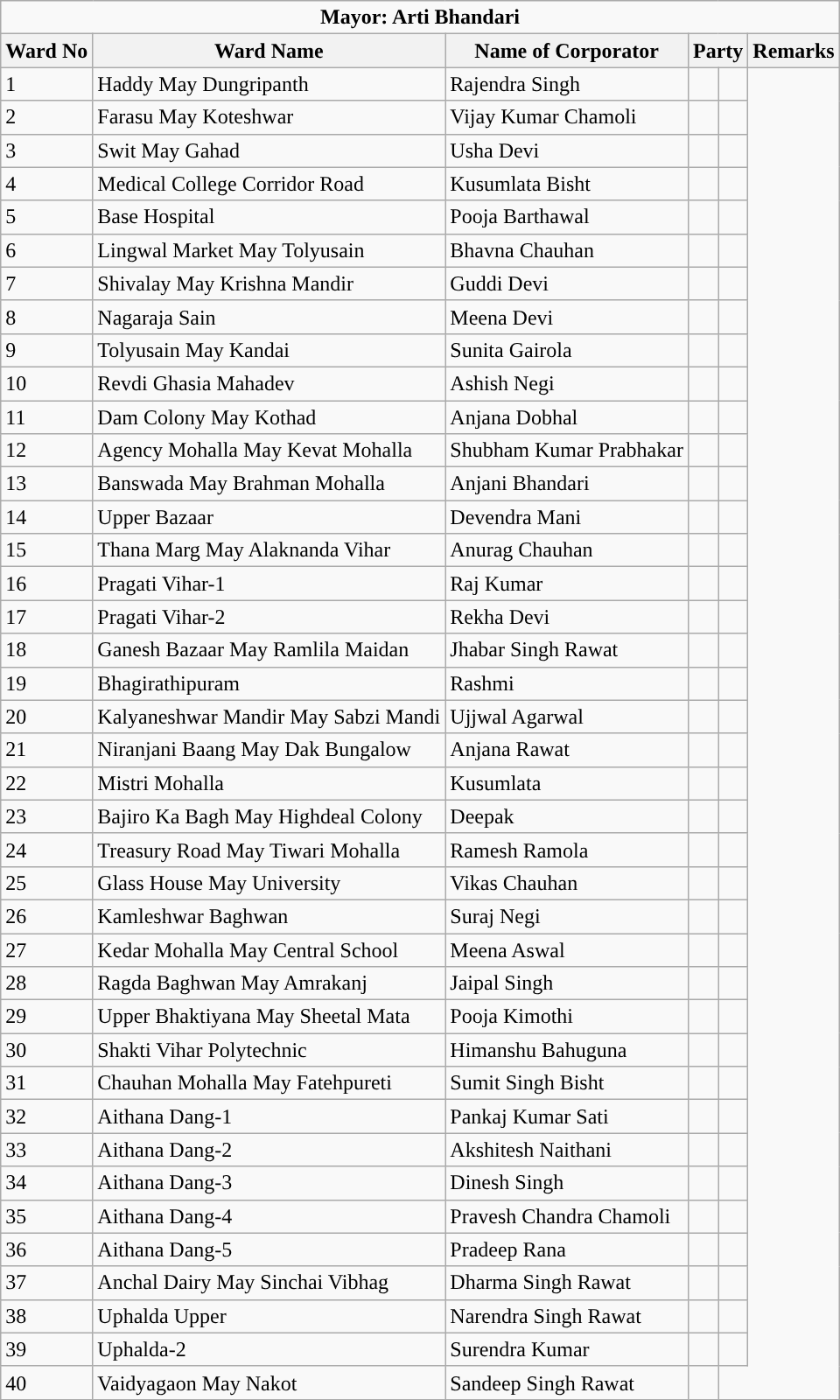<table class="wikitable">
<tr>
<td colspan=6 align=center><span><strong>Mayor: Arti Bhandari</strong></span></td>
</tr>
<tr>
<th>Ward No</th>
<th>Ward Name</th>
<th>Name of Corporator</th>
<th colspan="2">Party</th>
<th>Remarks</th>
</tr>
<tr>
<td>1</td>
<td>Haddy May Dungripanth</td>
<td>Rajendra Singh</td>
<td></td>
<td></td>
</tr>
<tr>
<td>2</td>
<td>Farasu May Koteshwar</td>
<td>Vijay Kumar Chamoli</td>
<td></td>
<td></td>
</tr>
<tr>
<td>3</td>
<td>Swit May Gahad</td>
<td>Usha Devi</td>
<td></td>
<td></td>
</tr>
<tr>
<td>4</td>
<td>Medical College Corridor Road</td>
<td>Kusumlata Bisht</td>
<td></td>
<td></td>
</tr>
<tr>
<td>5</td>
<td>Base Hospital</td>
<td>Pooja Barthawal</td>
<td></td>
<td></td>
</tr>
<tr>
<td>6</td>
<td>Lingwal Market May Tolyusain</td>
<td>Bhavna Chauhan</td>
<td></td>
<td></td>
</tr>
<tr>
<td>7</td>
<td>Shivalay May Krishna Mandir</td>
<td>Guddi Devi</td>
<td></td>
<td></td>
</tr>
<tr>
<td>8</td>
<td>Nagaraja Sain</td>
<td>Meena Devi</td>
<td></td>
<td></td>
</tr>
<tr>
<td>9</td>
<td>Tolyusain May Kandai</td>
<td>Sunita Gairola</td>
<td></td>
<td></td>
</tr>
<tr>
<td>10</td>
<td>Revdi Ghasia Mahadev</td>
<td>Ashish Negi</td>
<td></td>
<td></td>
</tr>
<tr>
<td>11</td>
<td>Dam Colony May Kothad</td>
<td>Anjana Dobhal</td>
<td></td>
<td></td>
</tr>
<tr>
<td>12</td>
<td>Agency Mohalla May Kevat Mohalla</td>
<td>Shubham Kumar Prabhakar</td>
<td></td>
<td></td>
</tr>
<tr>
<td>13</td>
<td>Banswada May Brahman Mohalla</td>
<td>Anjani Bhandari</td>
<td></td>
<td></td>
</tr>
<tr>
<td>14</td>
<td>Upper Bazaar</td>
<td>Devendra Mani</td>
<td></td>
<td></td>
</tr>
<tr>
<td>15</td>
<td>Thana Marg May Alaknanda Vihar</td>
<td>Anurag Chauhan</td>
<td></td>
<td></td>
</tr>
<tr>
<td>16</td>
<td>Pragati Vihar-1</td>
<td>Raj Kumar</td>
<td></td>
<td></td>
</tr>
<tr>
<td>17</td>
<td>Pragati Vihar-2</td>
<td>Rekha Devi</td>
<td></td>
<td></td>
</tr>
<tr>
<td>18</td>
<td>Ganesh Bazaar May Ramlila Maidan</td>
<td>Jhabar Singh Rawat</td>
<td></td>
<td></td>
</tr>
<tr>
<td>19</td>
<td>Bhagirathipuram</td>
<td>Rashmi</td>
<td></td>
<td></td>
</tr>
<tr>
<td>20</td>
<td>Kalyaneshwar Mandir May Sabzi Mandi</td>
<td>Ujjwal Agarwal</td>
<td></td>
<td></td>
</tr>
<tr>
<td>21</td>
<td>Niranjani Baang May Dak Bungalow</td>
<td>Anjana Rawat</td>
<td></td>
<td></td>
</tr>
<tr>
<td>22</td>
<td>Mistri Mohalla</td>
<td>Kusumlata</td>
<td></td>
<td></td>
</tr>
<tr>
<td>23</td>
<td>Bajiro Ka Bagh May Highdeal Colony</td>
<td>Deepak</td>
<td></td>
<td></td>
</tr>
<tr>
<td>24</td>
<td>Treasury Road May Tiwari Mohalla</td>
<td>Ramesh Ramola</td>
<td></td>
<td></td>
</tr>
<tr>
<td>25</td>
<td>Glass House May University</td>
<td>Vikas Chauhan</td>
<td></td>
<td></td>
</tr>
<tr>
<td>26</td>
<td>Kamleshwar Baghwan</td>
<td>Suraj Negi</td>
<td></td>
<td></td>
</tr>
<tr>
<td>27</td>
<td>Kedar Mohalla May Central School</td>
<td>Meena Aswal</td>
<td></td>
<td></td>
</tr>
<tr>
<td>28</td>
<td>Ragda Baghwan May Amrakanj</td>
<td>Jaipal Singh</td>
<td></td>
<td></td>
</tr>
<tr>
<td>29</td>
<td>Upper Bhaktiyana May Sheetal Mata</td>
<td>Pooja Kimothi</td>
<td></td>
<td></td>
</tr>
<tr>
<td>30</td>
<td>Shakti Vihar Polytechnic</td>
<td>Himanshu Bahuguna</td>
<td></td>
<td></td>
</tr>
<tr>
<td>31</td>
<td>Chauhan Mohalla May Fatehpureti</td>
<td>Sumit Singh Bisht</td>
<td></td>
<td></td>
</tr>
<tr>
<td>32</td>
<td>Aithana Dang-1</td>
<td>Pankaj Kumar Sati</td>
<td></td>
<td></td>
</tr>
<tr>
<td>33</td>
<td>Aithana Dang-2</td>
<td>Akshitesh Naithani</td>
<td></td>
<td></td>
</tr>
<tr>
<td>34</td>
<td>Aithana Dang-3</td>
<td>Dinesh Singh</td>
<td></td>
<td></td>
</tr>
<tr>
<td>35</td>
<td>Aithana Dang-4</td>
<td>Pravesh Chandra Chamoli</td>
<td></td>
<td></td>
</tr>
<tr>
<td>36</td>
<td>Aithana Dang-5</td>
<td>Pradeep Rana</td>
<td></td>
<td></td>
</tr>
<tr>
<td>37</td>
<td>Anchal Dairy May Sinchai Vibhag</td>
<td>Dharma Singh Rawat</td>
<td></td>
<td></td>
</tr>
<tr>
<td>38</td>
<td>Uphalda Upper</td>
<td>Narendra Singh Rawat</td>
<td></td>
<td></td>
</tr>
<tr>
<td>39</td>
<td>Uphalda-2</td>
<td>Surendra Kumar</td>
<td></td>
<td></td>
</tr>
<tr>
<td>40</td>
<td>Vaidyagaon May Nakot</td>
<td>Sandeep Singh Rawat</td>
<td></td>
</tr>
</table>
